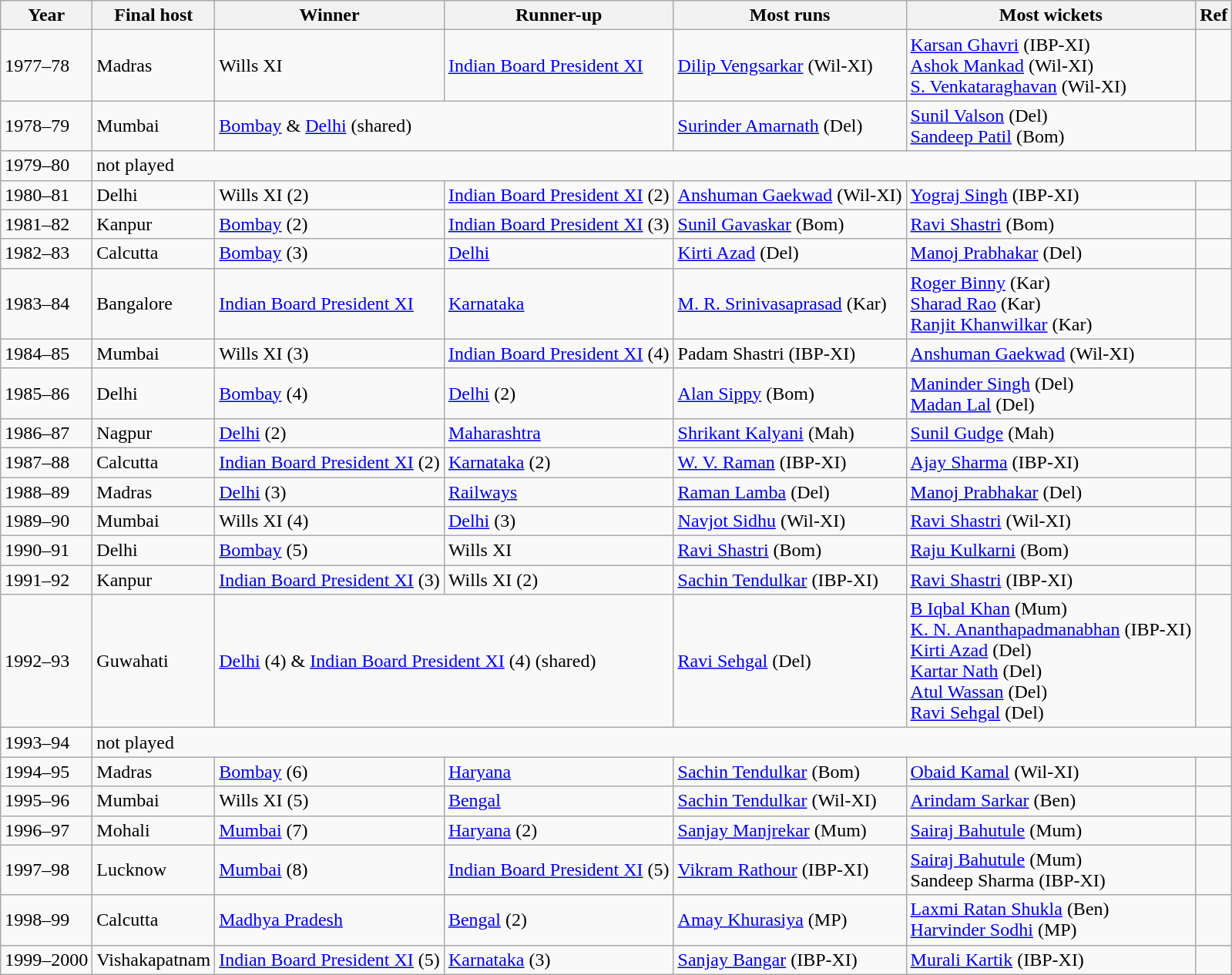<table class="wikitable">
<tr>
<th>Year</th>
<th>Final host</th>
<th>Winner</th>
<th>Runner-up</th>
<th>Most runs</th>
<th>Most wickets</th>
<th>Ref</th>
</tr>
<tr>
<td>1977–78</td>
<td>Madras</td>
<td>Wills XI</td>
<td><a href='#'>Indian Board President XI</a></td>
<td><a href='#'>Dilip Vengsarkar</a> (Wil-XI)</td>
<td><a href='#'>Karsan Ghavri</a> (IBP-XI) <br> <a href='#'>Ashok Mankad</a> (Wil-XI) <br> <a href='#'>S. Venkataraghavan</a> (Wil-XI)</td>
<td align=center></td>
</tr>
<tr>
<td>1978–79</td>
<td>Mumbai</td>
<td colspan="2"><a href='#'>Bombay</a> & <a href='#'>Delhi</a> (shared)</td>
<td><a href='#'>Surinder Amarnath</a> (Del)</td>
<td><a href='#'>Sunil Valson</a> (Del) <br> <a href='#'>Sandeep Patil</a> (Bom)</td>
<td align=center></td>
</tr>
<tr>
<td>1979–80</td>
<td colspan="6">not played</td>
</tr>
<tr>
<td>1980–81</td>
<td>Delhi</td>
<td>Wills XI (2)</td>
<td><a href='#'>Indian Board President XI</a> (2)</td>
<td><a href='#'>Anshuman Gaekwad</a> (Wil-XI)</td>
<td><a href='#'>Yograj Singh</a> (IBP-XI)</td>
<td align=center></td>
</tr>
<tr>
<td>1981–82</td>
<td>Kanpur</td>
<td><a href='#'>Bombay</a> (2)</td>
<td><a href='#'>Indian Board President XI</a> (3)</td>
<td><a href='#'>Sunil Gavaskar</a> (Bom)</td>
<td><a href='#'>Ravi Shastri</a> (Bom)</td>
<td align=center></td>
</tr>
<tr>
<td>1982–83</td>
<td>Calcutta</td>
<td><a href='#'>Bombay</a> (3)</td>
<td><a href='#'>Delhi</a></td>
<td><a href='#'>Kirti Azad</a> (Del)</td>
<td><a href='#'>Manoj Prabhakar</a> (Del)</td>
<td align=center></td>
</tr>
<tr>
<td>1983–84</td>
<td>Bangalore</td>
<td><a href='#'>Indian Board President XI</a></td>
<td><a href='#'>Karnataka</a></td>
<td><a href='#'>M. R. Srinivasaprasad</a> (Kar)</td>
<td><a href='#'>Roger Binny</a> (Kar) <br> <a href='#'>Sharad Rao</a> (Kar) <br> <a href='#'>Ranjit Khanwilkar</a> (Kar)</td>
<td align=center></td>
</tr>
<tr>
<td>1984–85</td>
<td>Mumbai</td>
<td>Wills XI (3)</td>
<td><a href='#'>Indian Board President XI</a> (4)</td>
<td>Padam Shastri (IBP-XI)</td>
<td><a href='#'>Anshuman Gaekwad</a> (Wil-XI)</td>
<td align=center></td>
</tr>
<tr>
<td>1985–86</td>
<td>Delhi</td>
<td><a href='#'>Bombay</a> (4)</td>
<td><a href='#'>Delhi</a> (2)</td>
<td><a href='#'>Alan Sippy</a> (Bom)</td>
<td><a href='#'>Maninder Singh</a> (Del) <br> <a href='#'>Madan Lal</a> (Del)</td>
<td align=center></td>
</tr>
<tr>
<td>1986–87</td>
<td>Nagpur</td>
<td><a href='#'>Delhi</a> (2)</td>
<td><a href='#'>Maharashtra</a></td>
<td><a href='#'>Shrikant Kalyani</a> (Mah)</td>
<td><a href='#'>Sunil Gudge</a> (Mah)</td>
<td align=center></td>
</tr>
<tr>
<td>1987–88</td>
<td>Calcutta</td>
<td><a href='#'>Indian Board President XI</a> (2)</td>
<td><a href='#'>Karnataka</a> (2)</td>
<td><a href='#'>W. V. Raman</a> (IBP-XI)</td>
<td><a href='#'>Ajay Sharma</a> (IBP-XI)</td>
<td align=center></td>
</tr>
<tr>
<td>1988–89</td>
<td>Madras</td>
<td><a href='#'>Delhi</a> (3)</td>
<td><a href='#'>Railways</a></td>
<td><a href='#'>Raman Lamba</a> (Del)</td>
<td><a href='#'>Manoj Prabhakar</a> (Del)</td>
<td align=center></td>
</tr>
<tr>
<td>1989–90</td>
<td>Mumbai</td>
<td>Wills XI (4)</td>
<td><a href='#'>Delhi</a> (3)</td>
<td><a href='#'>Navjot Sidhu</a> (Wil-XI)</td>
<td><a href='#'>Ravi Shastri</a> (Wil-XI)</td>
<td align=center></td>
</tr>
<tr>
<td>1990–91</td>
<td>Delhi</td>
<td><a href='#'>Bombay</a> (5)</td>
<td>Wills XI</td>
<td><a href='#'>Ravi Shastri</a> (Bom)</td>
<td><a href='#'>Raju Kulkarni</a> (Bom)</td>
<td align=center></td>
</tr>
<tr>
<td>1991–92</td>
<td>Kanpur</td>
<td><a href='#'>Indian Board President XI</a> (3)</td>
<td>Wills XI (2)</td>
<td><a href='#'>Sachin Tendulkar</a> (IBP-XI)</td>
<td><a href='#'>Ravi Shastri</a> (IBP-XI)</td>
<td align=center></td>
</tr>
<tr>
<td>1992–93</td>
<td>Guwahati</td>
<td colspan="2"><a href='#'>Delhi</a> (4) & <a href='#'>Indian Board President XI</a> (4) (shared)</td>
<td><a href='#'>Ravi Sehgal</a> (Del)</td>
<td><a href='#'>B Iqbal Khan</a> (Mum) <br> <a href='#'>K. N. Ananthapadmanabhan</a> (IBP-XI) <br> <a href='#'>Kirti Azad</a> (Del) <br> <a href='#'>Kartar Nath</a> (Del) <br> <a href='#'>Atul Wassan</a> (Del) <br> <a href='#'>Ravi Sehgal</a> (Del)</td>
<td align=center></td>
</tr>
<tr>
<td>1993–94</td>
<td colspan="6">not played</td>
</tr>
<tr>
<td>1994–95</td>
<td>Madras</td>
<td><a href='#'>Bombay</a> (6)</td>
<td><a href='#'>Haryana</a></td>
<td><a href='#'>Sachin Tendulkar</a> (Bom)</td>
<td><a href='#'>Obaid Kamal</a> (Wil-XI)</td>
<td align=center></td>
</tr>
<tr>
<td>1995–96</td>
<td>Mumbai</td>
<td>Wills XI (5)</td>
<td><a href='#'>Bengal</a></td>
<td><a href='#'>Sachin Tendulkar</a> (Wil-XI)</td>
<td><a href='#'>Arindam Sarkar</a> (Ben)</td>
<td align=center></td>
</tr>
<tr>
<td>1996–97</td>
<td>Mohali</td>
<td><a href='#'>Mumbai</a> (7)</td>
<td><a href='#'>Haryana</a> (2)</td>
<td><a href='#'>Sanjay Manjrekar</a> (Mum)</td>
<td><a href='#'>Sairaj Bahutule</a> (Mum)</td>
<td align=center></td>
</tr>
<tr>
<td>1997–98</td>
<td>Lucknow</td>
<td><a href='#'>Mumbai</a> (8)</td>
<td><a href='#'>Indian Board President XI</a> (5)</td>
<td><a href='#'>Vikram Rathour</a> (IBP-XI)</td>
<td><a href='#'>Sairaj Bahutule</a> (Mum) <br> Sandeep Sharma (IBP-XI)</td>
<td align="center"></td>
</tr>
<tr>
<td>1998–99</td>
<td>Calcutta</td>
<td><a href='#'>Madhya Pradesh</a></td>
<td><a href='#'>Bengal</a> (2)</td>
<td><a href='#'>Amay Khurasiya</a> (MP)</td>
<td><a href='#'>Laxmi Ratan Shukla</a> (Ben) <br> <a href='#'>Harvinder Sodhi</a> (MP)</td>
<td align=center></td>
</tr>
<tr>
<td>1999–2000</td>
<td>Vishakapatnam</td>
<td><a href='#'>Indian Board President XI</a> (5)</td>
<td><a href='#'>Karnataka</a> (3)</td>
<td><a href='#'>Sanjay Bangar</a> (IBP-XI)</td>
<td><a href='#'>Murali Kartik</a> (IBP-XI)</td>
<td align=center></td>
</tr>
</table>
